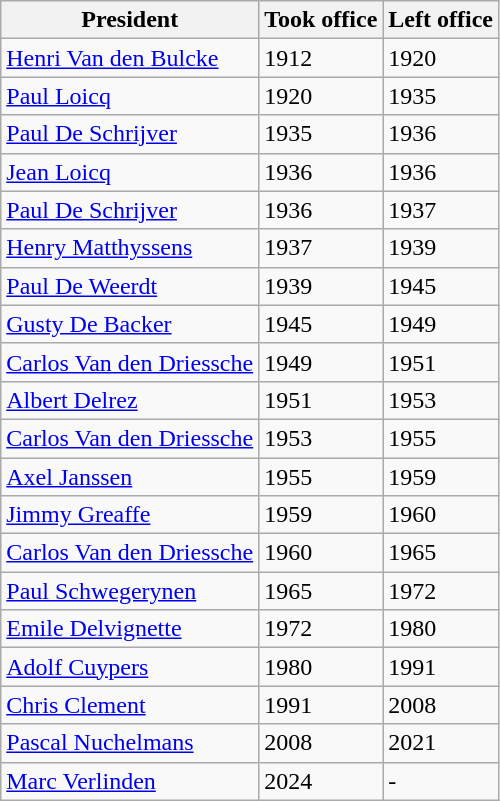<table class="wikitable">
<tr>
<th>President</th>
<th>Took office</th>
<th>Left office</th>
</tr>
<tr>
<td><a href='#'>Henri Van den Bulcke</a></td>
<td>1912</td>
<td>1920</td>
</tr>
<tr>
<td><a href='#'>Paul Loicq</a></td>
<td>1920</td>
<td>1935</td>
</tr>
<tr>
<td><a href='#'>Paul De Schrijver</a></td>
<td>1935</td>
<td>1936</td>
</tr>
<tr>
<td><a href='#'>Jean Loicq</a></td>
<td>1936</td>
<td>1936</td>
</tr>
<tr>
<td><a href='#'>Paul De Schrijver</a></td>
<td>1936</td>
<td>1937</td>
</tr>
<tr>
<td><a href='#'>Henry Matthyssens</a></td>
<td>1937</td>
<td>1939</td>
</tr>
<tr>
<td><a href='#'>Paul De Weerdt</a></td>
<td>1939</td>
<td>1945</td>
</tr>
<tr>
<td><a href='#'>Gusty De Backer</a></td>
<td>1945</td>
<td>1949</td>
</tr>
<tr>
<td><a href='#'>Carlos Van den Driessche</a></td>
<td>1949</td>
<td>1951</td>
</tr>
<tr>
<td><a href='#'>Albert Delrez</a></td>
<td>1951</td>
<td>1953</td>
</tr>
<tr>
<td><a href='#'>Carlos Van den Driessche</a></td>
<td>1953</td>
<td>1955</td>
</tr>
<tr>
<td><a href='#'>Axel Janssen</a></td>
<td>1955</td>
<td>1959</td>
</tr>
<tr>
<td><a href='#'>Jimmy Greaffe</a></td>
<td>1959</td>
<td>1960</td>
</tr>
<tr>
<td><a href='#'>Carlos Van den Driessche</a></td>
<td>1960</td>
<td>1965</td>
</tr>
<tr>
<td><a href='#'>Paul Schwegerynen</a></td>
<td>1965</td>
<td>1972</td>
</tr>
<tr>
<td><a href='#'>Emile Delvignette</a></td>
<td>1972</td>
<td>1980</td>
</tr>
<tr>
<td><a href='#'>Adolf Cuypers</a></td>
<td>1980</td>
<td>1991</td>
</tr>
<tr>
<td><a href='#'>Chris Clement</a></td>
<td>1991</td>
<td>2008</td>
</tr>
<tr>
<td><a href='#'>Pascal Nuchelmans</a></td>
<td>2008</td>
<td>2021</td>
</tr>
<tr>
<td><a href='#'>Marc Verlinden</a></td>
<td>2024</td>
<td>-</td>
</tr>
</table>
